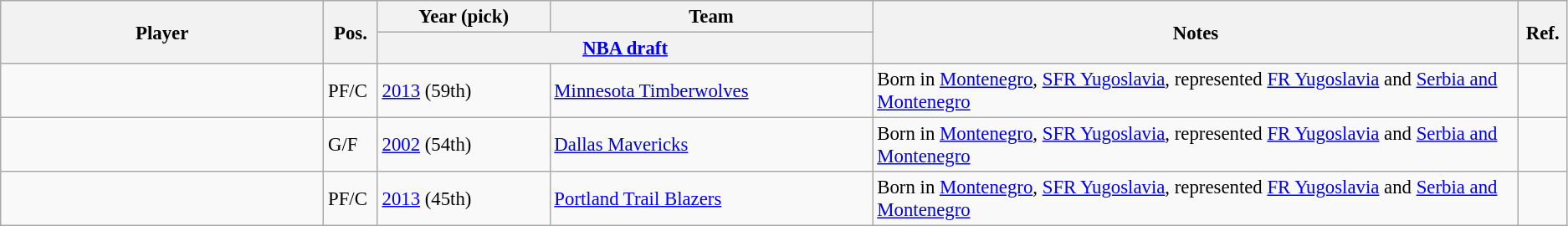<table class="wikitable sortable" style="font-size:95%">
<tr>
<th rowspan=2 width="15%">Player</th>
<th rowspan=2 width="1%">Pos.</th>
<th width="8%">Year (pick)</th>
<th width="15%">Team</th>
<th rowspan=2 width="30%" class="unsortable">Notes</th>
<th rowspan=2 width="1%" class="unsortable">Ref.</th>
</tr>
<tr class="unsortable">
<th colspan=2><a href='#'>NBA draft</a></th>
</tr>
<tr>
<td></td>
<td>PF/C</td>
<td><a href='#'>2013</a> (59th)</td>
<td><a href='#'>Minnesota Timberwolves</a></td>
<td>Born in <a href='#'>Montenegro</a>, <a href='#'>SFR Yugoslavia</a>, represented <a href='#'>FR Yugoslavia</a> and <a href='#'>Serbia and Montenegro</a></td>
<td align="center"></td>
</tr>
<tr>
<td></td>
<td>G/F</td>
<td><a href='#'>2002</a> (54th)</td>
<td><a href='#'>Dallas Mavericks</a></td>
<td>Born in <a href='#'>Montenegro</a>, <a href='#'>SFR Yugoslavia</a>, represented <a href='#'>FR Yugoslavia</a> and <a href='#'>Serbia and Montenegro</a></td>
<td align="center"></td>
</tr>
<tr>
<td></td>
<td>PF/C</td>
<td><a href='#'>2013</a> (45th)</td>
<td><a href='#'>Portland Trail Blazers</a></td>
<td>Born in <a href='#'>Montenegro</a>, <a href='#'>SFR Yugoslavia</a>, represented <a href='#'>FR Yugoslavia</a> and <a href='#'>Serbia and Montenegro</a></td>
<td align="center"></td>
</tr>
</table>
